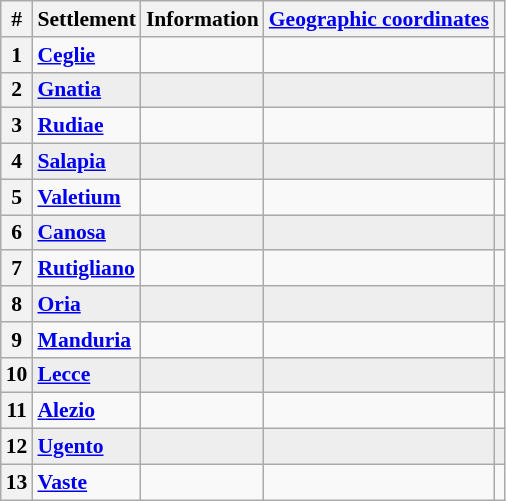<table class="sortable plainrowheaders wikitable" style="text-align:left; font-size:90%;">
<tr>
<th scope="col" class="sortable">#</th>
<th scope="col" class="sortable">Settlement</th>
<th scope="col">Information</th>
<th scope="col"><a href='#'>Geographic coordinates</a></th>
<th scope="col"></th>
</tr>
<tr>
<th scope="col">1</th>
<td><strong><a href='#'>Ceglie</a></strong></td>
<td style=text-align:left></td>
<td></td>
<td align=center></td>
</tr>
<tr style="background:#eee">
<th scope="col">2</th>
<td><strong><a href='#'>Gnatia</a></strong></td>
<td style=text-align:left></td>
<td></td>
<td align=center></td>
</tr>
<tr>
<th scope="col">3</th>
<td><strong><a href='#'>Rudiae</a></strong></td>
<td style=text-align:left></td>
<td></td>
<td align=center></td>
</tr>
<tr style="background:#eee">
<th scope="col">4</th>
<td><strong><a href='#'>Salapia</a></strong></td>
<td style=text-align:left></td>
<td></td>
<td align=center></td>
</tr>
<tr>
<th scope="col">5</th>
<td><strong><a href='#'>Valetium</a></strong></td>
<td style=text-align:left></td>
<td></td>
<td align=center></td>
</tr>
<tr style="background:#eee">
<th scope="col">6</th>
<td><strong><a href='#'>Canosa</a></strong></td>
<td style=text-align:left></td>
<td></td>
<td align=center></td>
</tr>
<tr>
<th scope="col">7</th>
<td><strong><a href='#'>Rutigliano</a></strong></td>
<td style=text-align:left></td>
<td></td>
<td align=center></td>
</tr>
<tr style="background:#eee">
<th scope="col">8</th>
<td><strong><a href='#'>Oria</a></strong></td>
<td style=text-align:left></td>
<td></td>
<td align=center></td>
</tr>
<tr>
<th scope="col">9</th>
<td><strong><a href='#'>Manduria</a></strong></td>
<td style=text-align:left></td>
<td></td>
<td align=center></td>
</tr>
<tr style="background:#eee">
<th scope="col">10</th>
<td><strong><a href='#'>Lecce</a></strong></td>
<td style=text-align:left></td>
<td></td>
<td align=center></td>
</tr>
<tr>
<th scope="col">11</th>
<td><strong><a href='#'>Alezio</a></strong></td>
<td style=text-align:left></td>
<td></td>
<td align=center></td>
</tr>
<tr style="background:#eee">
<th scope="col">12</th>
<td><strong><a href='#'>Ugento</a></strong></td>
<td style=text-align:left></td>
<td></td>
<td align=center></td>
</tr>
<tr>
<th scope="col">13</th>
<td><strong><a href='#'>Vaste</a></strong></td>
<td style=text-align:left></td>
<td></td>
<td align=center></td>
</tr>
</table>
